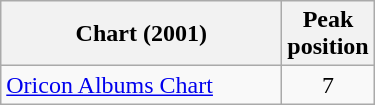<table class="wikitable">
<tr>
<th align="left" width="180">Chart (2001)</th>
<th align="center">Peak<br>position</th>
</tr>
<tr>
<td align="left"><a href='#'>Oricon Albums Chart</a></td>
<td align="center">7</td>
</tr>
</table>
